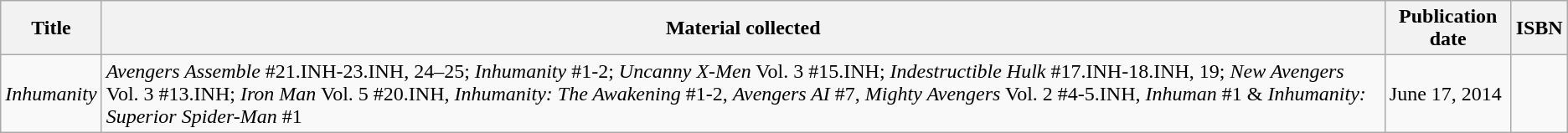<table class="wikitable">
<tr>
<th>Title</th>
<th>Material collected</th>
<th>Publication date</th>
<th>ISBN</th>
</tr>
<tr>
<td><em>Inhumanity</em></td>
<td><em>Avengers Assemble</em> #21.INH-23.INH, 24–25; <em>Inhumanity</em> #1-2; <em>Uncanny X-Men</em> Vol. 3 #15.INH; <em>Indestructible Hulk</em> #17.INH-18.INH, 19; <em>New Avengers</em> Vol. 3 #13.INH; <em>Iron Man</em> Vol. 5 #20.INH, <em>Inhumanity: The Awakening</em> #1-2, <em>Avengers AI</em> #7, <em>Mighty Avengers</em> Vol. 2 #4-5.INH, <em>Inhuman</em> #1 & <em>Inhumanity: Superior Spider-Man</em> #1</td>
<td>June 17, 2014</td>
<td></td>
</tr>
</table>
